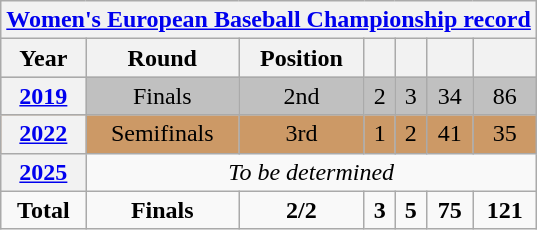<table class="wikitable" style="text-align: center;">
<tr>
<th colspan=7><a href='#'>Women's European Baseball Championship record</a></th>
</tr>
<tr>
<th>Year</th>
<th>Round</th>
<th>Position</th>
<th></th>
<th></th>
<th></th>
<th></th>
</tr>
<tr style="background:silver;">
<th> <a href='#'>2019</a></th>
<td>Finals</td>
<td> 2nd</td>
<td>2</td>
<td>3</td>
<td>34</td>
<td>86</td>
</tr>
<tr style="background:#CC9966;">
<th> <a href='#'>2022</a></th>
<td>Semifinals</td>
<td> 3rd</td>
<td>1</td>
<td>2</td>
<td>41</td>
<td>35</td>
</tr>
<tr>
<th> <a href='#'>2025</a></th>
<td colspan=6 align=center><em>To be determined</em></td>
</tr>
<tr>
<td><strong>Total</strong></td>
<td><strong>Finals</strong></td>
<td><strong>2/2</strong></td>
<td><strong>3</strong></td>
<td><strong>5</strong></td>
<td><strong>75</strong></td>
<td><strong>121</strong></td>
</tr>
</table>
